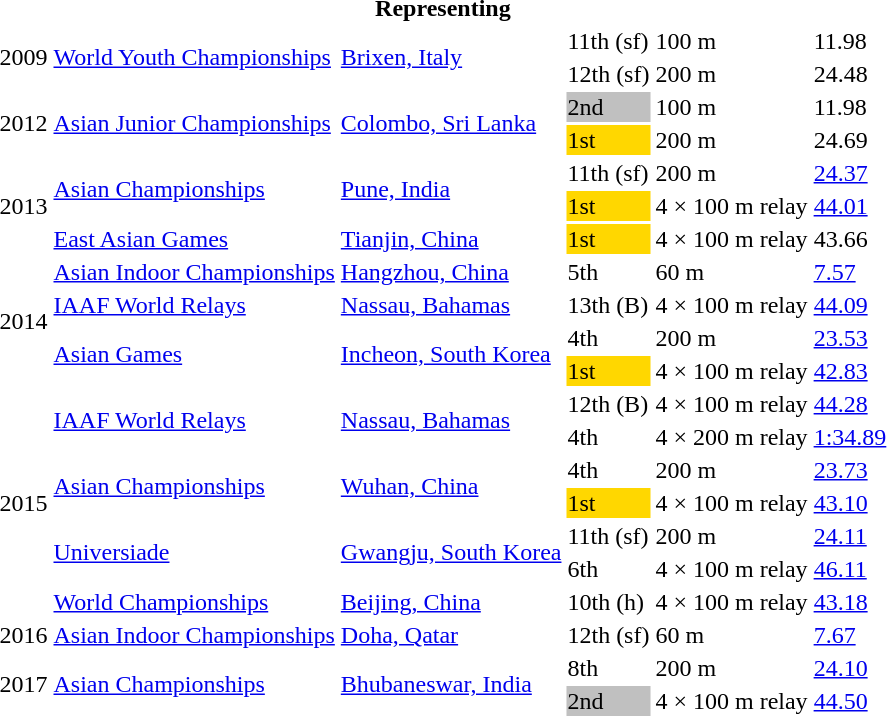<table>
<tr>
<th colspan="6">Representing </th>
</tr>
<tr>
<td rowspan=2>2009</td>
<td rowspan=2><a href='#'>World Youth Championships</a></td>
<td rowspan=2><a href='#'>Brixen, Italy</a></td>
<td>11th (sf)</td>
<td>100 m</td>
<td>11.98</td>
</tr>
<tr>
<td>12th (sf)</td>
<td>200 m</td>
<td>24.48</td>
</tr>
<tr>
<td rowspan=2>2012</td>
<td rowspan=2><a href='#'>Asian Junior Championships</a></td>
<td rowspan=2><a href='#'>Colombo, Sri Lanka</a></td>
<td bgcolor=silver>2nd</td>
<td>100 m</td>
<td>11.98</td>
</tr>
<tr>
<td bgcolor=gold>1st</td>
<td>200 m</td>
<td>24.69</td>
</tr>
<tr>
<td rowspan=3>2013</td>
<td rowspan=2><a href='#'>Asian Championships</a></td>
<td rowspan=2><a href='#'>Pune, India</a></td>
<td>11th (sf)</td>
<td>200 m</td>
<td><a href='#'>24.37</a></td>
</tr>
<tr>
<td bgcolor=gold>1st</td>
<td>4 × 100 m relay</td>
<td><a href='#'>44.01</a></td>
</tr>
<tr>
<td><a href='#'>East Asian Games</a></td>
<td><a href='#'>Tianjin, China</a></td>
<td bgcolor=gold>1st</td>
<td>4 × 100 m relay</td>
<td>43.66</td>
</tr>
<tr>
<td rowspan=4>2014</td>
<td><a href='#'>Asian Indoor Championships</a></td>
<td><a href='#'>Hangzhou, China</a></td>
<td>5th</td>
<td>60 m</td>
<td><a href='#'>7.57</a></td>
</tr>
<tr>
<td><a href='#'>IAAF World Relays</a></td>
<td><a href='#'>Nassau, Bahamas</a></td>
<td>13th (B)</td>
<td>4 × 100 m relay</td>
<td><a href='#'>44.09</a></td>
</tr>
<tr>
<td rowspan=2><a href='#'>Asian Games</a></td>
<td rowspan=2><a href='#'>Incheon, South Korea</a></td>
<td>4th</td>
<td>200 m</td>
<td><a href='#'>23.53</a></td>
</tr>
<tr>
<td bgcolor=gold>1st</td>
<td>4 × 100 m relay</td>
<td><a href='#'>42.83</a></td>
</tr>
<tr>
<td rowspan=7>2015</td>
<td rowspan=2><a href='#'>IAAF World Relays</a></td>
<td rowspan=2><a href='#'>Nassau, Bahamas</a></td>
<td>12th (B)</td>
<td>4 × 100 m relay</td>
<td><a href='#'>44.28</a></td>
</tr>
<tr>
<td>4th</td>
<td>4 × 200 m relay</td>
<td><a href='#'>1:34.89</a></td>
</tr>
<tr>
<td rowspan=2><a href='#'>Asian Championships</a></td>
<td rowspan=2><a href='#'>Wuhan, China</a></td>
<td>4th</td>
<td>200 m</td>
<td><a href='#'>23.73</a></td>
</tr>
<tr>
<td bgcolor=gold>1st</td>
<td>4 × 100 m relay</td>
<td><a href='#'>43.10</a></td>
</tr>
<tr>
<td rowspan=2><a href='#'>Universiade</a></td>
<td rowspan=2><a href='#'>Gwangju, South Korea</a></td>
<td>11th (sf)</td>
<td>200 m</td>
<td><a href='#'>24.11</a></td>
</tr>
<tr>
<td>6th</td>
<td>4 × 100 m relay</td>
<td><a href='#'>46.11</a></td>
</tr>
<tr>
<td><a href='#'>World Championships</a></td>
<td><a href='#'>Beijing, China</a></td>
<td>10th (h)</td>
<td>4 × 100 m relay</td>
<td><a href='#'>43.18</a></td>
</tr>
<tr>
<td>2016</td>
<td><a href='#'>Asian Indoor Championships</a></td>
<td><a href='#'>Doha, Qatar</a></td>
<td>12th (sf)</td>
<td>60 m</td>
<td><a href='#'>7.67</a></td>
</tr>
<tr>
<td rowspan=2>2017</td>
<td rowspan=2><a href='#'>Asian Championships</a></td>
<td rowspan=2><a href='#'>Bhubaneswar, India</a></td>
<td>8th</td>
<td>200 m</td>
<td><a href='#'>24.10</a></td>
</tr>
<tr>
<td bgcolor=silver>2nd</td>
<td>4 × 100 m relay</td>
<td><a href='#'>44.50</a></td>
</tr>
</table>
